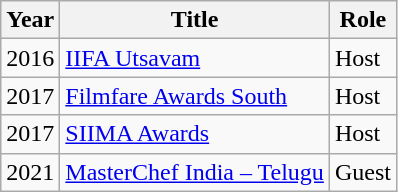<table class="wikitable sortable">
<tr>
<th>Year</th>
<th>Title</th>
<th>Role</th>
</tr>
<tr>
<td>2016</td>
<td><a href='#'>IIFA Utsavam</a></td>
<td>Host</td>
</tr>
<tr>
<td>2017</td>
<td><a href='#'>Filmfare Awards South</a></td>
<td>Host</td>
</tr>
<tr>
<td>2017</td>
<td><a href='#'>SIIMA Awards</a></td>
<td>Host</td>
</tr>
<tr>
<td>2021</td>
<td><a href='#'>MasterChef India – Telugu</a></td>
<td>Guest</td>
</tr>
</table>
